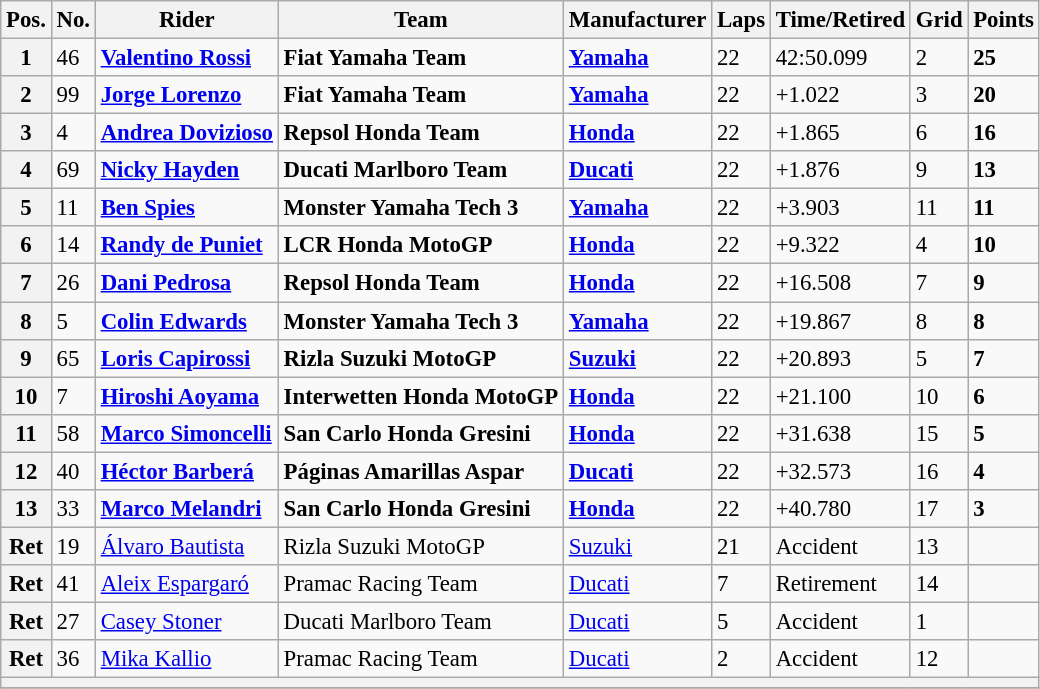<table class="wikitable" style="font-size: 95%;">
<tr>
<th>Pos.</th>
<th>No.</th>
<th>Rider</th>
<th>Team</th>
<th>Manufacturer</th>
<th>Laps</th>
<th>Time/Retired</th>
<th>Grid</th>
<th>Points</th>
</tr>
<tr>
<th>1</th>
<td>46</td>
<td> <strong><a href='#'>Valentino Rossi</a></strong></td>
<td><strong>Fiat Yamaha Team</strong></td>
<td><strong><a href='#'>Yamaha</a></strong></td>
<td>22</td>
<td>42:50.099</td>
<td>2</td>
<td><strong>25</strong></td>
</tr>
<tr>
<th>2</th>
<td>99</td>
<td> <strong><a href='#'>Jorge Lorenzo</a></strong></td>
<td><strong>Fiat Yamaha Team</strong></td>
<td><strong><a href='#'>Yamaha</a></strong></td>
<td>22</td>
<td>+1.022</td>
<td>3</td>
<td><strong>20</strong></td>
</tr>
<tr>
<th>3</th>
<td>4</td>
<td> <strong><a href='#'>Andrea Dovizioso</a></strong></td>
<td><strong>Repsol Honda Team</strong></td>
<td><strong><a href='#'>Honda</a></strong></td>
<td>22</td>
<td>+1.865</td>
<td>6</td>
<td><strong>16</strong></td>
</tr>
<tr>
<th>4</th>
<td>69</td>
<td> <strong><a href='#'>Nicky Hayden</a></strong></td>
<td><strong>Ducati Marlboro Team</strong></td>
<td><strong><a href='#'>Ducati</a></strong></td>
<td>22</td>
<td>+1.876</td>
<td>9</td>
<td><strong>13</strong></td>
</tr>
<tr>
<th>5</th>
<td>11</td>
<td> <strong><a href='#'>Ben Spies</a></strong></td>
<td><strong>Monster Yamaha Tech 3</strong></td>
<td><strong><a href='#'>Yamaha</a></strong></td>
<td>22</td>
<td>+3.903</td>
<td>11</td>
<td><strong>11</strong></td>
</tr>
<tr>
<th>6</th>
<td>14</td>
<td> <strong><a href='#'>Randy de Puniet</a></strong></td>
<td><strong>LCR Honda MotoGP</strong></td>
<td><strong><a href='#'>Honda</a></strong></td>
<td>22</td>
<td>+9.322</td>
<td>4</td>
<td><strong>10</strong></td>
</tr>
<tr>
<th>7</th>
<td>26</td>
<td> <strong><a href='#'>Dani Pedrosa</a></strong></td>
<td><strong>Repsol Honda Team</strong></td>
<td><strong><a href='#'>Honda</a></strong></td>
<td>22</td>
<td>+16.508</td>
<td>7</td>
<td><strong>9</strong></td>
</tr>
<tr>
<th>8</th>
<td>5</td>
<td> <strong><a href='#'>Colin Edwards</a></strong></td>
<td><strong>Monster Yamaha Tech 3</strong></td>
<td><strong><a href='#'>Yamaha</a></strong></td>
<td>22</td>
<td>+19.867</td>
<td>8</td>
<td><strong>8</strong></td>
</tr>
<tr>
<th>9</th>
<td>65</td>
<td> <strong><a href='#'>Loris Capirossi</a></strong></td>
<td><strong>Rizla Suzuki MotoGP</strong></td>
<td><strong><a href='#'>Suzuki</a></strong></td>
<td>22</td>
<td>+20.893</td>
<td>5</td>
<td><strong>7</strong></td>
</tr>
<tr>
<th>10</th>
<td>7</td>
<td> <strong><a href='#'>Hiroshi Aoyama</a></strong></td>
<td><strong>Interwetten Honda MotoGP</strong></td>
<td><strong><a href='#'>Honda</a></strong></td>
<td>22</td>
<td>+21.100</td>
<td>10</td>
<td><strong>6</strong></td>
</tr>
<tr>
<th>11</th>
<td>58</td>
<td> <strong><a href='#'>Marco Simoncelli</a></strong></td>
<td><strong>San Carlo Honda Gresini</strong></td>
<td><strong><a href='#'>Honda</a></strong></td>
<td>22</td>
<td>+31.638</td>
<td>15</td>
<td><strong>5</strong></td>
</tr>
<tr>
<th>12</th>
<td>40</td>
<td> <strong><a href='#'>Héctor Barberá</a></strong></td>
<td><strong>Páginas Amarillas Aspar</strong></td>
<td><strong><a href='#'>Ducati</a></strong></td>
<td>22</td>
<td>+32.573</td>
<td>16</td>
<td><strong>4</strong></td>
</tr>
<tr>
<th>13</th>
<td>33</td>
<td> <strong><a href='#'>Marco Melandri</a></strong></td>
<td><strong>San Carlo Honda Gresini</strong></td>
<td><strong><a href='#'>Honda</a></strong></td>
<td>22</td>
<td>+40.780</td>
<td>17</td>
<td><strong>3</strong></td>
</tr>
<tr>
<th>Ret</th>
<td>19</td>
<td> <a href='#'>Álvaro Bautista</a></td>
<td>Rizla Suzuki MotoGP</td>
<td><a href='#'>Suzuki</a></td>
<td>21</td>
<td>Accident</td>
<td>13</td>
<td></td>
</tr>
<tr>
<th>Ret</th>
<td>41</td>
<td> <a href='#'>Aleix Espargaró</a></td>
<td>Pramac Racing Team</td>
<td><a href='#'>Ducati</a></td>
<td>7</td>
<td>Retirement</td>
<td>14</td>
<td></td>
</tr>
<tr>
<th>Ret</th>
<td>27</td>
<td> <a href='#'>Casey Stoner</a></td>
<td>Ducati Marlboro Team</td>
<td><a href='#'>Ducati</a></td>
<td>5</td>
<td>Accident</td>
<td>1</td>
<td></td>
</tr>
<tr>
<th>Ret</th>
<td>36</td>
<td> <a href='#'>Mika Kallio</a></td>
<td>Pramac Racing Team</td>
<td><a href='#'>Ducati</a></td>
<td>2</td>
<td>Accident</td>
<td>12</td>
<td></td>
</tr>
<tr>
<th colspan=9></th>
</tr>
<tr>
</tr>
</table>
